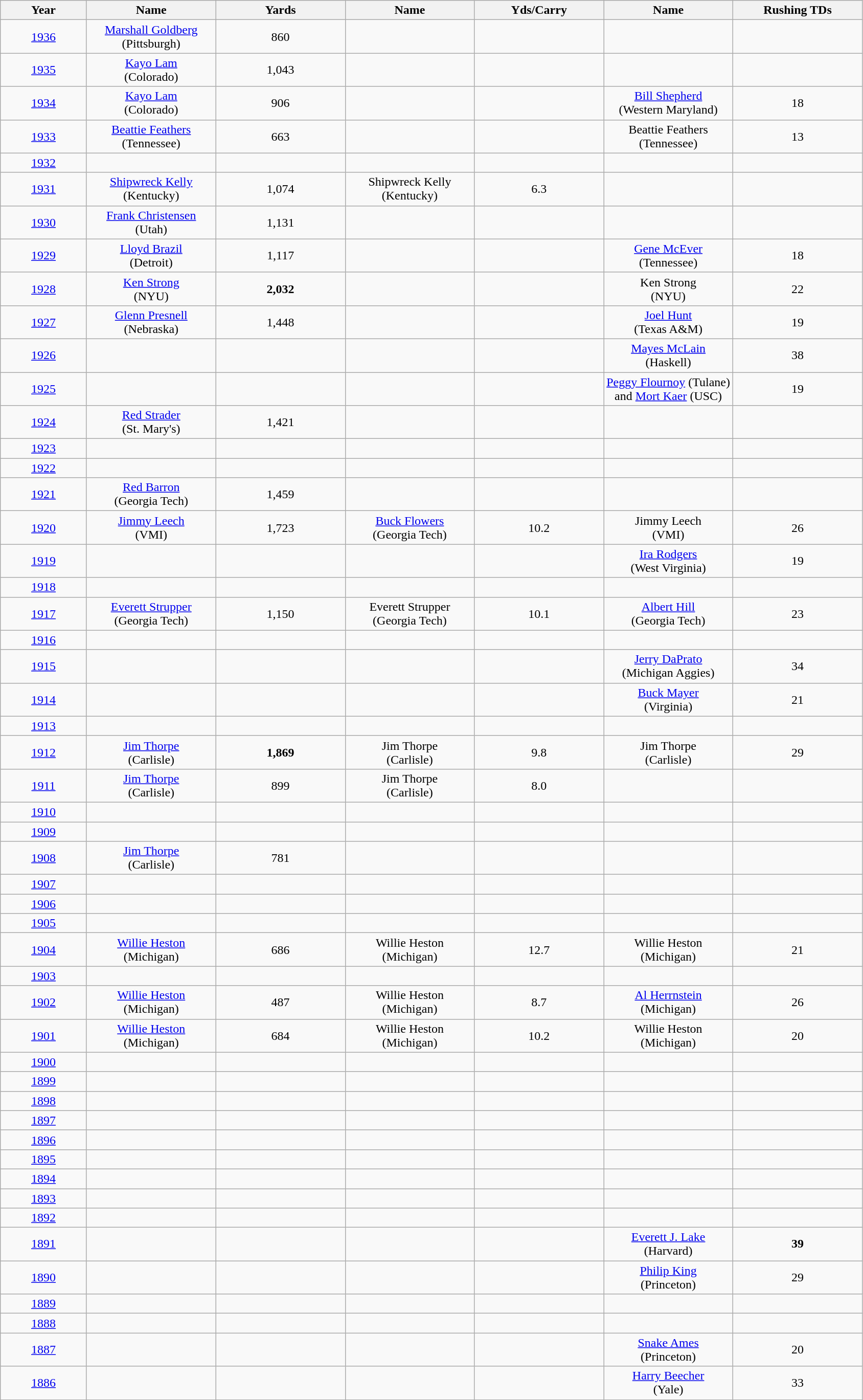<table class="wikitable sortable">
<tr>
<th bgcolor="#DDDDFF" width="10%">Year</th>
<th bgcolor="#DDDDFF" width="15%">Name</th>
<th bgcolor="#DDDDFF" width="15%">Yards</th>
<th bgcolor="#DDDDFF" width="15%">Name</th>
<th bgcolor="#DDDDFF" width="15%">Yds/Carry</th>
<th bgcolor="#DDDDFF" width="15%">Name</th>
<th bgcolor="#DDDDFF" width="15%">Rushing TDs</th>
</tr>
<tr align="center">
<td><a href='#'>1936</a></td>
<td><a href='#'>Marshall Goldberg</a><br>(Pittsburgh)</td>
<td>860</td>
<td></td>
<td></td>
<td></td>
<td></td>
</tr>
<tr align="center">
<td><a href='#'>1935</a></td>
<td><a href='#'>Kayo Lam</a><br>(Colorado)</td>
<td>1,043</td>
<td></td>
<td></td>
<td></td>
<td></td>
</tr>
<tr align="center">
<td><a href='#'>1934</a></td>
<td><a href='#'>Kayo Lam</a><br>(Colorado)</td>
<td>906</td>
<td></td>
<td></td>
<td><a href='#'>Bill Shepherd</a><br>(Western Maryland)</td>
<td>18</td>
</tr>
<tr align="center">
<td><a href='#'>1933</a></td>
<td><a href='#'>Beattie Feathers</a><br>(Tennessee)</td>
<td>663</td>
<td></td>
<td></td>
<td>Beattie Feathers<br>(Tennessee)</td>
<td>13</td>
</tr>
<tr align="center">
<td><a href='#'>1932</a></td>
<td></td>
<td></td>
<td></td>
<td></td>
<td></td>
<td></td>
</tr>
<tr align="center">
<td><a href='#'>1931</a></td>
<td><a href='#'>Shipwreck Kelly</a><br>(Kentucky)</td>
<td>1,074</td>
<td>Shipwreck Kelly<br>(Kentucky)</td>
<td>6.3</td>
<td></td>
<td></td>
</tr>
<tr align="center">
<td><a href='#'>1930</a></td>
<td><a href='#'>Frank Christensen</a><br>(Utah)</td>
<td>1,131</td>
<td></td>
<td></td>
<td></td>
<td></td>
</tr>
<tr align="center">
<td><a href='#'>1929</a></td>
<td><a href='#'>Lloyd Brazil</a><br>(Detroit)</td>
<td>1,117</td>
<td></td>
<td></td>
<td><a href='#'>Gene McEver</a><br>(Tennessee)</td>
<td>18</td>
</tr>
<tr align="center">
<td><a href='#'>1928</a></td>
<td><a href='#'>Ken Strong</a><br>(NYU)</td>
<td><strong>2,032</strong></td>
<td></td>
<td></td>
<td>Ken Strong<br>(NYU)</td>
<td>22</td>
</tr>
<tr align="center">
<td><a href='#'>1927</a></td>
<td><a href='#'>Glenn Presnell</a><br>(Nebraska)</td>
<td>1,448</td>
<td></td>
<td></td>
<td><a href='#'>Joel Hunt</a><br>(Texas A&M)</td>
<td>19</td>
</tr>
<tr align="center">
<td><a href='#'>1926</a></td>
<td></td>
<td></td>
<td></td>
<td></td>
<td><a href='#'>Mayes McLain</a><br>(Haskell)</td>
<td>38</td>
</tr>
<tr align="center">
<td><a href='#'>1925</a></td>
<td></td>
<td></td>
<td></td>
<td></td>
<td><a href='#'>Peggy Flournoy</a> (Tulane) <br>and <a href='#'>Mort Kaer</a> (USC)</td>
<td>19</td>
</tr>
<tr align="center">
<td><a href='#'>1924</a></td>
<td><a href='#'>Red Strader</a><br>(St. Mary's)</td>
<td>1,421</td>
<td></td>
<td></td>
<td></td>
<td></td>
</tr>
<tr align="center">
<td><a href='#'>1923</a></td>
<td></td>
<td></td>
<td></td>
<td></td>
<td></td>
<td></td>
</tr>
<tr align="center">
<td><a href='#'>1922</a></td>
<td></td>
<td></td>
<td></td>
<td></td>
<td></td>
<td></td>
</tr>
<tr align="center">
<td><a href='#'>1921</a></td>
<td><a href='#'>Red Barron</a><br>(Georgia Tech)</td>
<td>1,459</td>
<td></td>
<td></td>
<td></td>
<td></td>
</tr>
<tr align="center">
<td><a href='#'>1920</a></td>
<td><a href='#'>Jimmy Leech</a><br>(VMI)</td>
<td>1,723</td>
<td><a href='#'>Buck Flowers</a><br>(Georgia Tech)</td>
<td>10.2</td>
<td>Jimmy Leech<br>(VMI)</td>
<td>26</td>
</tr>
<tr align="center">
<td><a href='#'>1919</a></td>
<td></td>
<td></td>
<td></td>
<td></td>
<td><a href='#'>Ira Rodgers</a><br>(West Virginia)</td>
<td>19</td>
</tr>
<tr align="center">
<td><a href='#'>1918</a></td>
<td></td>
<td></td>
<td></td>
<td></td>
<td></td>
<td></td>
</tr>
<tr align="center">
<td><a href='#'>1917</a></td>
<td><a href='#'>Everett Strupper</a><br>(Georgia Tech)</td>
<td>1,150</td>
<td>Everett Strupper<br>(Georgia Tech)</td>
<td>10.1</td>
<td><a href='#'>Albert Hill</a><br>(Georgia Tech)</td>
<td>23</td>
</tr>
<tr align="center">
<td><a href='#'>1916</a></td>
<td></td>
<td></td>
<td></td>
<td></td>
<td></td>
<td></td>
</tr>
<tr align="center">
<td><a href='#'>1915</a></td>
<td></td>
<td></td>
<td></td>
<td></td>
<td><a href='#'>Jerry DaPrato</a><br>(Michigan Aggies)</td>
<td>34</td>
</tr>
<tr align="center">
<td><a href='#'>1914</a></td>
<td></td>
<td></td>
<td></td>
<td></td>
<td><a href='#'>Buck Mayer</a><br>(Virginia)</td>
<td>21</td>
</tr>
<tr align="center">
<td><a href='#'>1913</a></td>
<td></td>
<td></td>
<td></td>
<td></td>
<td></td>
<td></td>
</tr>
<tr align="center">
<td><a href='#'>1912</a></td>
<td><a href='#'>Jim Thorpe</a><br>(Carlisle)</td>
<td><strong>1,869</strong></td>
<td>Jim Thorpe<br>(Carlisle)</td>
<td>9.8</td>
<td>Jim Thorpe<br>(Carlisle)</td>
<td>29</td>
</tr>
<tr align="center">
<td><a href='#'>1911</a></td>
<td><a href='#'>Jim Thorpe</a><br>(Carlisle)</td>
<td>899</td>
<td>Jim Thorpe<br>(Carlisle)</td>
<td>8.0</td>
<td></td>
<td></td>
</tr>
<tr align="center">
<td><a href='#'>1910</a></td>
<td></td>
<td></td>
<td></td>
<td></td>
<td></td>
<td></td>
</tr>
<tr align="center">
<td><a href='#'>1909</a></td>
<td></td>
<td></td>
<td></td>
<td></td>
<td></td>
<td></td>
</tr>
<tr align="center">
<td><a href='#'>1908</a></td>
<td><a href='#'>Jim Thorpe</a><br>(Carlisle)</td>
<td>781</td>
<td></td>
<td></td>
<td></td>
<td></td>
</tr>
<tr align="center">
<td><a href='#'>1907</a></td>
<td></td>
<td></td>
<td></td>
<td></td>
<td></td>
<td></td>
</tr>
<tr align="center">
<td><a href='#'>1906</a></td>
<td></td>
<td></td>
<td></td>
<td></td>
<td></td>
<td></td>
</tr>
<tr align="center">
<td><a href='#'>1905</a></td>
<td></td>
<td></td>
<td></td>
<td></td>
<td></td>
<td></td>
</tr>
<tr align="center">
<td><a href='#'>1904</a></td>
<td><a href='#'>Willie Heston</a><br>(Michigan)</td>
<td>686</td>
<td>Willie Heston<br>(Michigan)</td>
<td>12.7</td>
<td>Willie Heston <br>(Michigan)</td>
<td>21</td>
</tr>
<tr align="center">
<td><a href='#'>1903</a></td>
<td></td>
<td></td>
<td></td>
<td></td>
<td></td>
<td></td>
</tr>
<tr align="center">
<td><a href='#'>1902</a></td>
<td><a href='#'>Willie Heston</a><br>(Michigan)</td>
<td>487</td>
<td>Willie Heston<br>(Michigan)</td>
<td>8.7</td>
<td><a href='#'>Al Herrnstein</a><br>(Michigan)</td>
<td>26</td>
</tr>
<tr align="center">
<td><a href='#'>1901</a></td>
<td><a href='#'>Willie Heston</a><br>(Michigan)</td>
<td>684</td>
<td>Willie Heston<br>(Michigan)</td>
<td>10.2</td>
<td>Willie Heston<br>(Michigan)</td>
<td>20</td>
</tr>
<tr align="center">
<td><a href='#'>1900</a></td>
<td></td>
<td></td>
<td></td>
<td></td>
<td></td>
<td></td>
</tr>
<tr align="center">
<td><a href='#'>1899</a></td>
<td></td>
<td></td>
<td></td>
<td></td>
<td></td>
<td></td>
</tr>
<tr align="center">
<td><a href='#'>1898</a></td>
<td></td>
<td></td>
<td></td>
<td></td>
<td></td>
<td></td>
</tr>
<tr align="center">
<td><a href='#'>1897</a></td>
<td></td>
<td></td>
<td></td>
<td></td>
<td></td>
<td></td>
</tr>
<tr align="center">
<td><a href='#'>1896</a></td>
<td></td>
<td></td>
<td></td>
<td></td>
<td></td>
<td></td>
</tr>
<tr align="center">
<td><a href='#'>1895</a></td>
<td></td>
<td></td>
<td></td>
<td></td>
<td></td>
<td></td>
</tr>
<tr align="center">
<td><a href='#'>1894</a></td>
<td></td>
<td></td>
<td></td>
<td></td>
<td></td>
<td></td>
</tr>
<tr align="center">
<td><a href='#'>1893</a></td>
<td></td>
<td></td>
<td></td>
<td></td>
<td></td>
<td></td>
</tr>
<tr align="center">
<td><a href='#'>1892</a></td>
<td></td>
<td></td>
<td></td>
<td></td>
<td></td>
<td></td>
</tr>
<tr align="center">
<td><a href='#'>1891</a></td>
<td></td>
<td></td>
<td></td>
<td></td>
<td><a href='#'>Everett J. Lake</a><br>(Harvard)</td>
<td><strong>39</strong></td>
</tr>
<tr align="center">
<td><a href='#'>1890</a></td>
<td></td>
<td></td>
<td></td>
<td></td>
<td><a href='#'>Philip King</a><br>(Princeton)</td>
<td>29</td>
</tr>
<tr align="center">
<td><a href='#'>1889</a></td>
<td></td>
<td></td>
<td></td>
<td></td>
<td></td>
<td></td>
</tr>
<tr align="center">
<td><a href='#'>1888</a></td>
<td></td>
<td></td>
<td></td>
<td></td>
<td></td>
<td></td>
</tr>
<tr align="center">
<td><a href='#'>1887</a></td>
<td></td>
<td></td>
<td></td>
<td></td>
<td><a href='#'>Snake Ames</a><br>(Princeton)</td>
<td>20</td>
</tr>
<tr align="center">
<td><a href='#'>1886</a></td>
<td></td>
<td></td>
<td></td>
<td></td>
<td><a href='#'>Harry Beecher</a><br>(Yale)</td>
<td>33</td>
</tr>
<tr align="center">
</tr>
</table>
